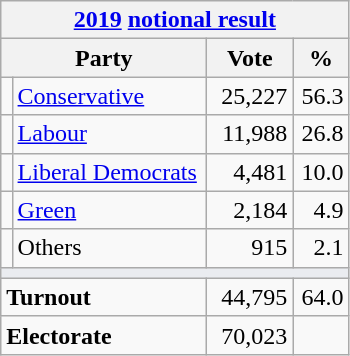<table class="wikitable">
<tr>
<th colspan="4"><a href='#'>2019</a> <a href='#'>notional result</a></th>
</tr>
<tr>
<th bgcolor="#DDDDFF" width="130px" colspan="2">Party</th>
<th bgcolor="#DDDDFF" width="50px">Vote</th>
<th bgcolor="#DDDDFF" width="30px">%</th>
</tr>
<tr>
<td></td>
<td><a href='#'>Conservative</a></td>
<td align=right>25,227</td>
<td align=right>56.3</td>
</tr>
<tr>
<td></td>
<td><a href='#'>Labour</a></td>
<td align=right>11,988</td>
<td align=right>26.8</td>
</tr>
<tr>
<td></td>
<td><a href='#'>Liberal Democrats</a></td>
<td align=right>4,481</td>
<td align=right>10.0</td>
</tr>
<tr>
<td></td>
<td><a href='#'>Green</a></td>
<td align=right>2,184</td>
<td align=right>4.9</td>
</tr>
<tr>
<td></td>
<td>Others</td>
<td align=right>915</td>
<td align=right>2.1</td>
</tr>
<tr>
<td colspan="4" bgcolor="#EAECF0"></td>
</tr>
<tr>
<td colspan="2"><strong>Turnout</strong></td>
<td align=right>44,795</td>
<td align=right>64.0</td>
</tr>
<tr>
<td colspan="2"><strong>Electorate</strong></td>
<td align=right>70,023</td>
</tr>
</table>
